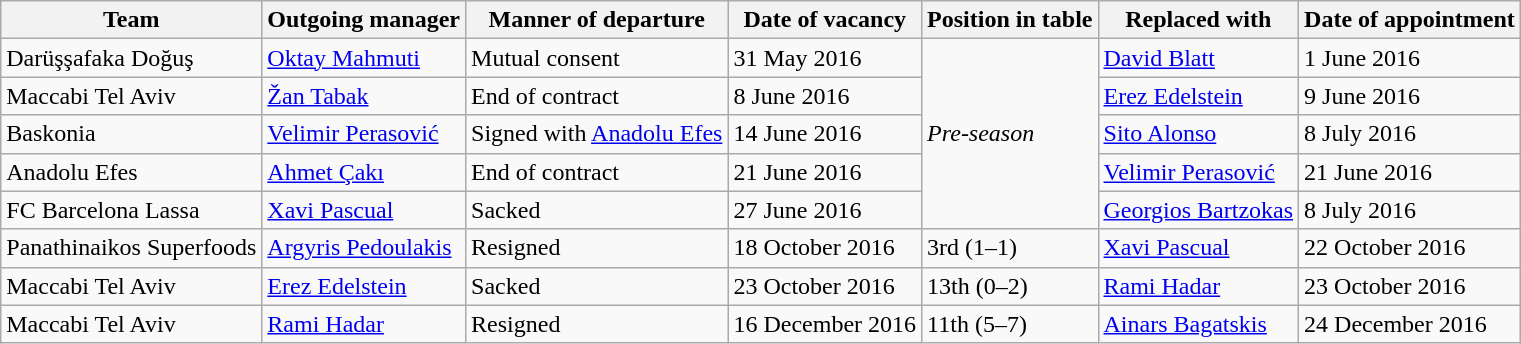<table class="wikitable sortable">
<tr>
<th>Team</th>
<th>Outgoing manager</th>
<th>Manner of departure</th>
<th>Date of vacancy</th>
<th>Position in table</th>
<th>Replaced with</th>
<th>Date of appointment</th>
</tr>
<tr>
<td> Darüşşafaka Doğuş</td>
<td> <a href='#'>Oktay Mahmuti</a></td>
<td>Mutual consent</td>
<td>31 May 2016</td>
<td rowspan="5"><em>Pre-season</em></td>
<td> <a href='#'>David Blatt</a></td>
<td>1 June 2016</td>
</tr>
<tr>
<td> Maccabi Tel Aviv</td>
<td> <a href='#'>Žan Tabak</a></td>
<td>End of contract</td>
<td>8 June 2016</td>
<td> <a href='#'>Erez Edelstein</a></td>
<td>9 June 2016</td>
</tr>
<tr>
<td> Baskonia</td>
<td> <a href='#'>Velimir Perasović</a></td>
<td>Signed with <a href='#'>Anadolu Efes</a></td>
<td>14 June 2016</td>
<td> <a href='#'>Sito Alonso</a></td>
<td>8 July 2016</td>
</tr>
<tr>
<td> Anadolu Efes</td>
<td> <a href='#'>Ahmet Çakı</a></td>
<td>End of contract</td>
<td>21 June 2016</td>
<td> <a href='#'>Velimir Perasović</a></td>
<td>21 June 2016</td>
</tr>
<tr>
<td> FC Barcelona Lassa</td>
<td> <a href='#'>Xavi Pascual</a></td>
<td>Sacked</td>
<td>27 June 2016</td>
<td> <a href='#'>Georgios Bartzokas</a></td>
<td>8 July 2016</td>
</tr>
<tr>
<td> Panathinaikos Superfoods</td>
<td> <a href='#'>Argyris Pedoulakis</a></td>
<td>Resigned</td>
<td>18 October 2016</td>
<td>3rd (1–1)</td>
<td> <a href='#'>Xavi Pascual</a></td>
<td>22 October 2016</td>
</tr>
<tr>
<td> Maccabi Tel Aviv</td>
<td> <a href='#'>Erez Edelstein</a></td>
<td>Sacked</td>
<td>23 October 2016</td>
<td>13th (0–2)</td>
<td> <a href='#'>Rami Hadar</a></td>
<td>23 October 2016</td>
</tr>
<tr>
<td> Maccabi Tel Aviv</td>
<td> <a href='#'>Rami Hadar</a></td>
<td>Resigned</td>
<td>16 December 2016</td>
<td>11th (5–7)</td>
<td> <a href='#'>Ainars Bagatskis</a></td>
<td>24 December 2016</td>
</tr>
</table>
